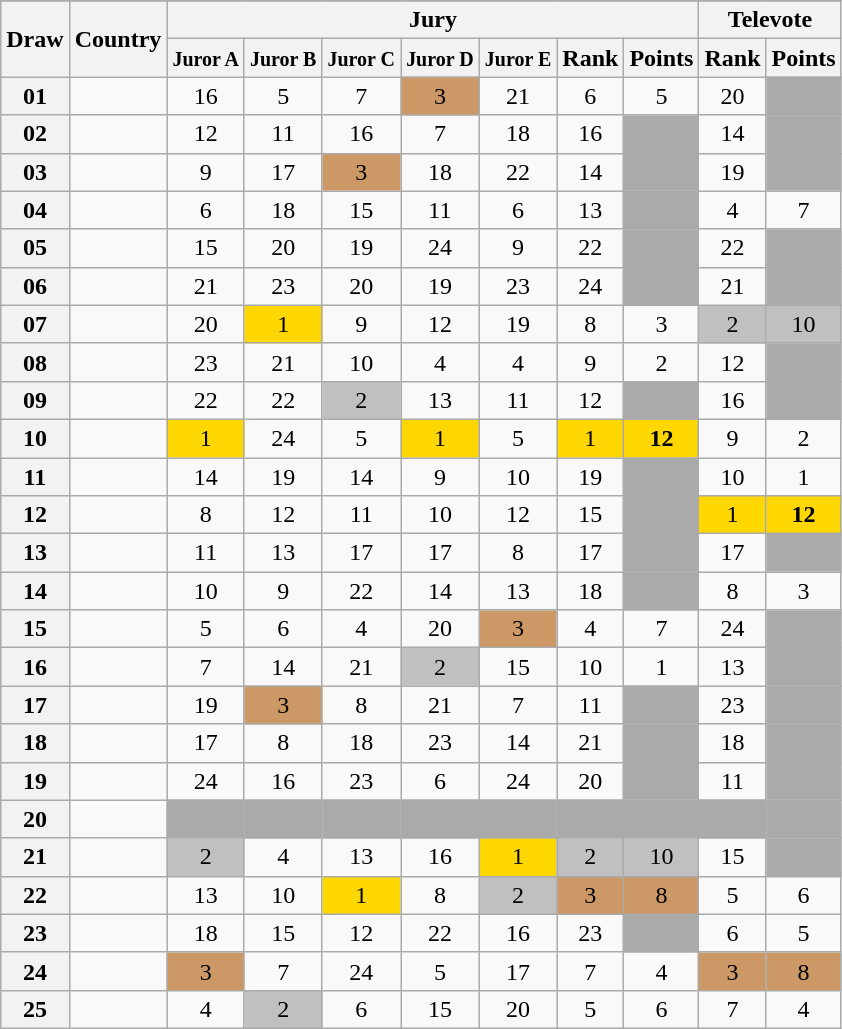<table class="sortable wikitable collapsible plainrowheaders" style="text-align:center;">
<tr>
</tr>
<tr>
<th scope="col" rowspan="2">Draw</th>
<th scope="col" rowspan="2">Country</th>
<th scope="col" colspan="7">Jury</th>
<th scope="col" colspan="2">Televote</th>
</tr>
<tr>
<th scope="col"><small>Juror A</small></th>
<th scope="col"><small>Juror B</small></th>
<th scope="col"><small>Juror C</small></th>
<th scope="col"><small>Juror D</small></th>
<th scope="col"><small>Juror E</small></th>
<th scope="col">Rank</th>
<th scope="col">Points</th>
<th scope="col">Rank</th>
<th scope="col">Points</th>
</tr>
<tr>
<th scope="row" style="text-align:center;">01</th>
<td style="text-align:left;"></td>
<td>16</td>
<td>5</td>
<td>7</td>
<td style="background:#CC9966;">3</td>
<td>21</td>
<td>6</td>
<td>5</td>
<td>20</td>
<td style="background:#AAAAAA;"></td>
</tr>
<tr>
<th scope="row" style="text-align:center;">02</th>
<td style="text-align:left;"></td>
<td>12</td>
<td>11</td>
<td>16</td>
<td>7</td>
<td>18</td>
<td>16</td>
<td style="background:#AAAAAA;"></td>
<td>14</td>
<td style="background:#AAAAAA;"></td>
</tr>
<tr>
<th scope="row" style="text-align:center;">03</th>
<td style="text-align:left;"></td>
<td>9</td>
<td>17</td>
<td style="background:#CC9966;">3</td>
<td>18</td>
<td>22</td>
<td>14</td>
<td style="background:#AAAAAA;"></td>
<td>19</td>
<td style="background:#AAAAAA;"></td>
</tr>
<tr>
<th scope="row" style="text-align:center;">04</th>
<td style="text-align:left;"></td>
<td>6</td>
<td>18</td>
<td>15</td>
<td>11</td>
<td>6</td>
<td>13</td>
<td style="background:#AAAAAA;"></td>
<td>4</td>
<td>7</td>
</tr>
<tr>
<th scope="row" style="text-align:center;">05</th>
<td style="text-align:left;"></td>
<td>15</td>
<td>20</td>
<td>19</td>
<td>24</td>
<td>9</td>
<td>22</td>
<td style="background:#AAAAAA;"></td>
<td>22</td>
<td style="background:#AAAAAA;"></td>
</tr>
<tr>
<th scope="row" style="text-align:center;">06</th>
<td style="text-align:left;"></td>
<td>21</td>
<td>23</td>
<td>20</td>
<td>19</td>
<td>23</td>
<td>24</td>
<td style="background:#AAAAAA;"></td>
<td>21</td>
<td style="background:#AAAAAA;"></td>
</tr>
<tr>
<th scope="row" style="text-align:center;">07</th>
<td style="text-align:left;"></td>
<td>20</td>
<td style="background:gold;">1</td>
<td>9</td>
<td>12</td>
<td>19</td>
<td>8</td>
<td>3</td>
<td style="background:silver;">2</td>
<td style="background:silver;">10</td>
</tr>
<tr>
<th scope="row" style="text-align:center;">08</th>
<td style="text-align:left;"></td>
<td>23</td>
<td>21</td>
<td>10</td>
<td>4</td>
<td>4</td>
<td>9</td>
<td>2</td>
<td>12</td>
<td style="background:#AAAAAA;"></td>
</tr>
<tr>
<th scope="row" style="text-align:center;">09</th>
<td style="text-align:left;"></td>
<td>22</td>
<td>22</td>
<td style="background:silver;">2</td>
<td>13</td>
<td>11</td>
<td>12</td>
<td style="background:#AAAAAA;"></td>
<td>16</td>
<td style="background:#AAAAAA;"></td>
</tr>
<tr>
<th scope="row" style="text-align:center;">10</th>
<td style="text-align:left;"></td>
<td style="background:gold;">1</td>
<td>24</td>
<td>5</td>
<td style="background:gold;">1</td>
<td>5</td>
<td style="background:gold;">1</td>
<td style="background:gold;"><strong>12</strong></td>
<td>9</td>
<td>2</td>
</tr>
<tr>
<th scope="row" style="text-align:center;">11</th>
<td style="text-align:left;"></td>
<td>14</td>
<td>19</td>
<td>14</td>
<td>9</td>
<td>10</td>
<td>19</td>
<td style="background:#AAAAAA;"></td>
<td>10</td>
<td>1</td>
</tr>
<tr>
<th scope="row" style="text-align:center;">12</th>
<td style="text-align:left;"></td>
<td>8</td>
<td>12</td>
<td>11</td>
<td>10</td>
<td>12</td>
<td>15</td>
<td style="background:#AAAAAA;"></td>
<td style="background:gold;">1</td>
<td style="background:gold;"><strong>12</strong></td>
</tr>
<tr>
<th scope="row" style="text-align:center;">13</th>
<td style="text-align:left;"></td>
<td>11</td>
<td>13</td>
<td>17</td>
<td>17</td>
<td>8</td>
<td>17</td>
<td style="background:#AAAAAA;"></td>
<td>17</td>
<td style="background:#AAAAAA;"></td>
</tr>
<tr>
<th scope="row" style="text-align:center;">14</th>
<td style="text-align:left;"></td>
<td>10</td>
<td>9</td>
<td>22</td>
<td>14</td>
<td>13</td>
<td>18</td>
<td style="background:#AAAAAA;"></td>
<td>8</td>
<td>3</td>
</tr>
<tr>
<th scope="row" style="text-align:center;">15</th>
<td style="text-align:left;"></td>
<td>5</td>
<td>6</td>
<td>4</td>
<td>20</td>
<td style="background:#CC9966;">3</td>
<td>4</td>
<td>7</td>
<td>24</td>
<td style="background:#AAAAAA;"></td>
</tr>
<tr>
<th scope="row" style="text-align:center;">16</th>
<td style="text-align:left;"></td>
<td>7</td>
<td>14</td>
<td>21</td>
<td style="background:silver;">2</td>
<td>15</td>
<td>10</td>
<td>1</td>
<td>13</td>
<td style="background:#AAAAAA;"></td>
</tr>
<tr>
<th scope="row" style="text-align:center;">17</th>
<td style="text-align:left;"></td>
<td>19</td>
<td style="background:#CC9966;">3</td>
<td>8</td>
<td>21</td>
<td>7</td>
<td>11</td>
<td style="background:#AAAAAA;"></td>
<td>23</td>
<td style="background:#AAAAAA;"></td>
</tr>
<tr>
<th scope="row" style="text-align:center;">18</th>
<td style="text-align:left;"></td>
<td>17</td>
<td>8</td>
<td>18</td>
<td>23</td>
<td>14</td>
<td>21</td>
<td style="background:#AAAAAA;"></td>
<td>18</td>
<td style="background:#AAAAAA;"></td>
</tr>
<tr>
<th scope="row" style="text-align:center;">19</th>
<td style="text-align:left;"></td>
<td>24</td>
<td>16</td>
<td>23</td>
<td>6</td>
<td>24</td>
<td>20</td>
<td style="background:#AAAAAA;"></td>
<td>11</td>
<td style="Background:#AAAAAA;"></td>
</tr>
<tr class="sortbottom">
<th scope="row" style="text-align:center;">20</th>
<td style="text-align:left;"></td>
<td style="background:#AAAAAA;"></td>
<td style="background:#AAAAAA;"></td>
<td style="background:#AAAAAA;"></td>
<td style="background:#AAAAAA;"></td>
<td style="background:#AAAAAA;"></td>
<td style="background:#AAAAAA;"></td>
<td style="background:#AAAAAA;"></td>
<td style="background:#AAAAAa;"></td>
<td style="background:#AAAAAA;"></td>
</tr>
<tr>
<th scope="row" style="text-align:center;">21</th>
<td style="text-align:left;"></td>
<td style="background:silver;">2</td>
<td>4</td>
<td>13</td>
<td>16</td>
<td style="background:gold;">1</td>
<td style="background:silver;">2</td>
<td style="background:silver;">10</td>
<td>15</td>
<td style="background:#AAAAAA;"></td>
</tr>
<tr>
<th scope="row" style="text-align:center;">22</th>
<td style="text-align:left;"></td>
<td>13</td>
<td>10</td>
<td style="Background:gold;">1</td>
<td>8</td>
<td style="background:silver;">2</td>
<td style="background:#CC9966;">3</td>
<td style="background:#CC9966;">8</td>
<td>5</td>
<td>6</td>
</tr>
<tr>
<th scope="row" style="text-align:center;">23</th>
<td style="text-align:left;"></td>
<td>18</td>
<td>15</td>
<td>12</td>
<td>22</td>
<td>16</td>
<td>23</td>
<td style="background:#AAAAAA;"></td>
<td>6</td>
<td>5</td>
</tr>
<tr>
<th scope="row" style="text-align:center;">24</th>
<td style="text-align:left;"></td>
<td style="background:#CC9966;">3</td>
<td>7</td>
<td>24</td>
<td>5</td>
<td>17</td>
<td>7</td>
<td>4</td>
<td style="background:#CC9966;">3</td>
<td style="background:#CC9966;">8</td>
</tr>
<tr>
<th scope="row" style="text-align:center;">25</th>
<td style="text-align:left;"></td>
<td>4</td>
<td style="background:silver;">2</td>
<td>6</td>
<td>15</td>
<td>20</td>
<td>5</td>
<td>6</td>
<td>7</td>
<td>4</td>
</tr>
</table>
